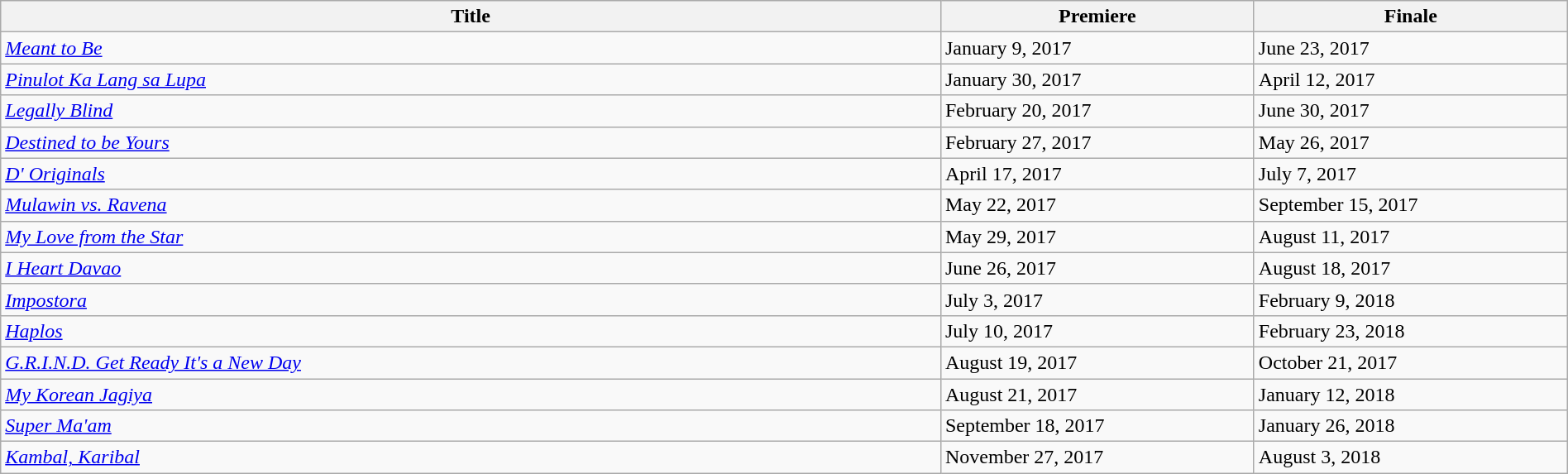<table class="wikitable sortable" width="100%">
<tr>
<th style="width:60%;">Title</th>
<th style="width:20%;">Premiere</th>
<th style="width:20%;">Finale</th>
</tr>
<tr>
<td><em><a href='#'>Meant to Be</a></em></td>
<td>January 9, 2017</td>
<td>June 23, 2017</td>
</tr>
<tr>
<td><em><a href='#'>Pinulot Ka Lang sa Lupa</a></em> </td>
<td>January 30, 2017</td>
<td>April 12, 2017</td>
</tr>
<tr>
<td><em><a href='#'>Legally Blind</a></em></td>
<td>February 20, 2017</td>
<td>June 30, 2017</td>
</tr>
<tr>
<td><em><a href='#'>Destined to be Yours</a></em></td>
<td>February 27, 2017</td>
<td>May 26, 2017</td>
</tr>
<tr>
<td><em><a href='#'>D' Originals</a></em></td>
<td>April 17, 2017</td>
<td>July 7, 2017</td>
</tr>
<tr>
<td><em><a href='#'>Mulawin vs. Ravena</a></em></td>
<td>May 22, 2017</td>
<td>September 15, 2017</td>
</tr>
<tr>
<td><em><a href='#'>My Love from the Star</a></em></td>
<td>May 29, 2017</td>
<td>August 11, 2017</td>
</tr>
<tr>
<td><em><a href='#'>I Heart Davao</a></em> </td>
<td>June 26, 2017</td>
<td>August 18, 2017</td>
</tr>
<tr>
<td><em><a href='#'>Impostora</a></em></td>
<td>July 3, 2017</td>
<td>February 9, 2018</td>
</tr>
<tr>
<td><em><a href='#'>Haplos</a></em> </td>
<td>July 10, 2017</td>
<td>February 23, 2018</td>
</tr>
<tr>
<td><em><a href='#'>G.R.I.N.D. Get Ready It's a New Day</a></em></td>
<td>August 19, 2017</td>
<td>October 21, 2017</td>
</tr>
<tr>
<td><em><a href='#'>My Korean Jagiya</a></em></td>
<td>August 21, 2017</td>
<td>January 12, 2018</td>
</tr>
<tr>
<td><em><a href='#'>Super Ma'am</a></em> </td>
<td>September 18, 2017</td>
<td>January 26, 2018</td>
</tr>
<tr>
<td><em><a href='#'>Kambal, Karibal</a></em> </td>
<td>November 27, 2017</td>
<td>August 3, 2018</td>
</tr>
</table>
